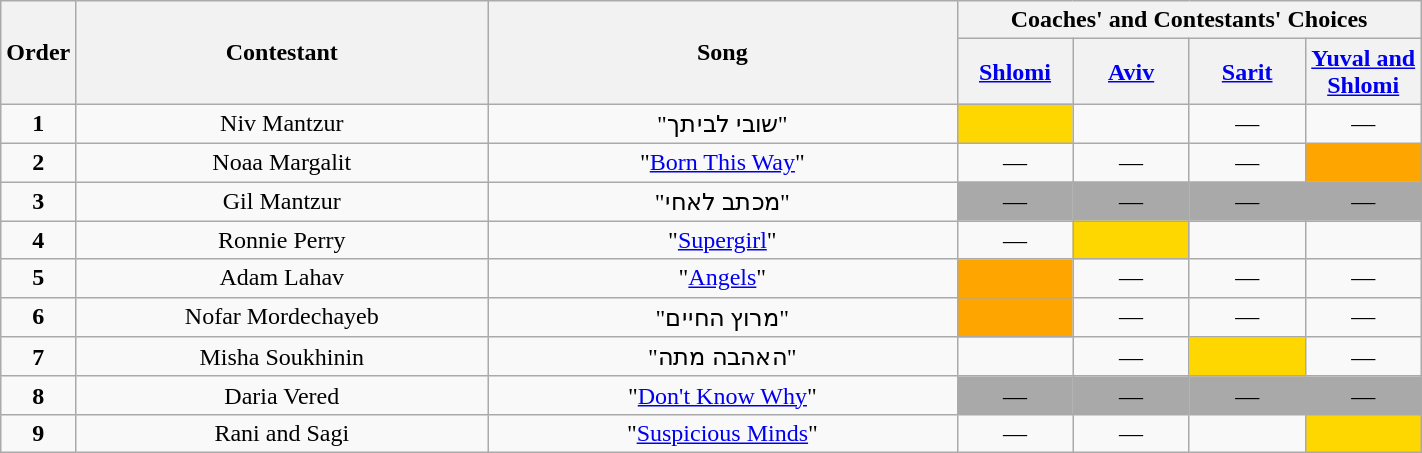<table class="wikitable" style="text-align: center; width:75%;">
<tr>
<th rowspan=2 width="05%">Order</th>
<th rowspan=2 width="29%">Contestant</th>
<th rowspan=2>Song</th>
<th colspan=4>Coaches' and Contestants' Choices</th>
</tr>
<tr>
<th style="width:70px;"><a href='#'>Shlomi</a></th>
<th style="width:70px;"><a href='#'>Aviv</a></th>
<th style="width:70px;"><a href='#'>Sarit</a></th>
<th style="width:70px;"><a href='#'>Yuval and Shlomi</a></th>
</tr>
<tr>
<td align="center"><strong>1</strong></td>
<td>Niv Mantzur</td>
<td>"שובי לביתך"</td>
<td style="background:gold;text-align:center;"></td>
<td style=";text-align:center;"></td>
<td align="center">—</td>
<td align="center">—</td>
</tr>
<tr>
<td align="center"><strong>2</strong></td>
<td>Noaa Margalit</td>
<td>"<a href='#'>Born This Way</a>"</td>
<td align="center">—</td>
<td align="center">—</td>
<td align="center">—</td>
<td style="background:orange;text-align:center;"></td>
</tr>
<tr>
<td align="center"><strong>3</strong></td>
<td>Gil Mantzur</td>
<td>"מכתב לאחי"</td>
<td style="background:darkgrey;text-align:center;">—</td>
<td style="background:darkgrey;text-align:center;">—</td>
<td style="background:darkgrey;text-align:center;">—</td>
<td style="background:darkgrey;text-align:center;">—</td>
</tr>
<tr>
<td align="center"><strong>4</strong></td>
<td>Ronnie Perry</td>
<td>"<a href='#'>Supergirl</a>"</td>
<td align="center">—</td>
<td style="background:gold;text-align:center;"></td>
<td style=";text-align:center;"></td>
<td style=";text-align:center;"></td>
</tr>
<tr>
<td align="center"><strong>5</strong></td>
<td>Adam Lahav</td>
<td>"<a href='#'>Angels</a>"</td>
<td style="background:orange;text-align:center;"></td>
<td align="center">—</td>
<td align="center">—</td>
<td align="center">—</td>
</tr>
<tr>
<td align="center"><strong>6</strong></td>
<td>Nofar Mordechayeb</td>
<td>"מרוץ החיים"</td>
<td style="background:orange;text-align:center;"></td>
<td align="center">—</td>
<td align="center">—</td>
<td align="center">—</td>
</tr>
<tr>
<td align="center"><strong>7</strong></td>
<td>Misha Soukhinin</td>
<td>"האהבה מתה"</td>
<td style=";text-align:center;"></td>
<td align="center">—</td>
<td style="background:gold;text-align:center;"></td>
<td align="center">—</td>
</tr>
<tr>
<td align="center"><strong>8</strong></td>
<td>Daria Vered</td>
<td>"<a href='#'>Don't Know Why</a>"</td>
<td style="background:darkgrey;text-align:center;">—</td>
<td style="background:darkgrey;text-align:center;">—</td>
<td style="background:darkgrey;text-align:center;">—</td>
<td style="background:darkgrey;text-align:center;">—</td>
</tr>
<tr>
<td align="center"><strong>9</strong></td>
<td>Rani and Sagi</td>
<td>"<a href='#'>Suspicious Minds</a>"</td>
<td align="center">—</td>
<td align="center">—</td>
<td style=";text-align:center;"></td>
<td style="background:gold;text-align:center;"></td>
</tr>
</table>
